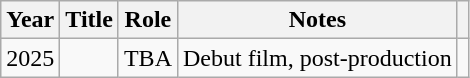<table class="wikitable">
<tr>
<th>Year</th>
<th>Title</th>
<th>Role</th>
<th>Notes</th>
<th></th>
</tr>
<tr>
<td>2025</td>
<td></td>
<td>TBA</td>
<td>Debut film, post-production</td>
<td></td>
</tr>
</table>
